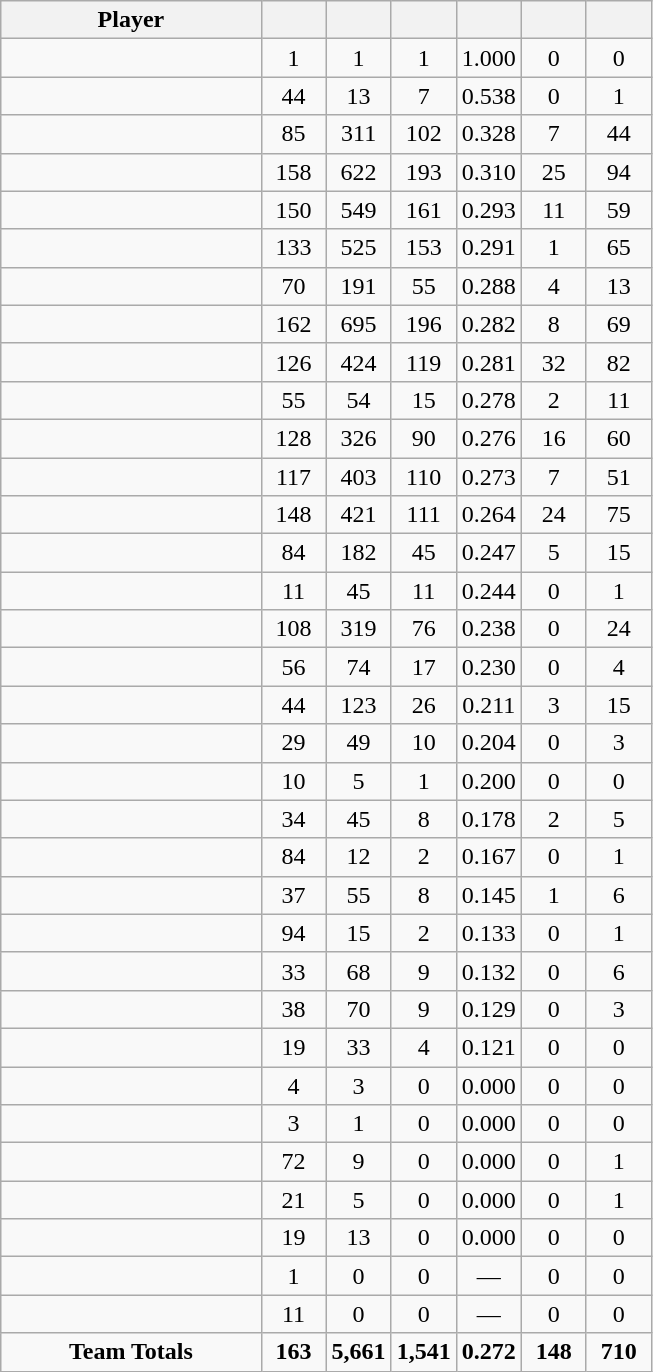<table class="wikitable sortable" style="text-align:center;">
<tr>
<th width="40%">Player</th>
<th width="10%"></th>
<th width="10%"></th>
<th width="10%"></th>
<th width="10%"></th>
<th width="10%"></th>
<th width="10%"></th>
</tr>
<tr>
<td></td>
<td>1</td>
<td>1</td>
<td>1</td>
<td>1.000</td>
<td>0</td>
<td>0</td>
</tr>
<tr>
<td></td>
<td>44</td>
<td>13</td>
<td>7</td>
<td>0.538</td>
<td>0</td>
<td>1</td>
</tr>
<tr>
<td></td>
<td>85</td>
<td>311</td>
<td>102</td>
<td>0.328</td>
<td>7</td>
<td>44</td>
</tr>
<tr>
<td></td>
<td>158</td>
<td>622</td>
<td>193</td>
<td>0.310</td>
<td>25</td>
<td>94</td>
</tr>
<tr>
<td></td>
<td>150</td>
<td>549</td>
<td>161</td>
<td>0.293</td>
<td>11</td>
<td>59</td>
</tr>
<tr>
<td></td>
<td>133</td>
<td>525</td>
<td>153</td>
<td>0.291</td>
<td>1</td>
<td>65</td>
</tr>
<tr>
<td></td>
<td>70</td>
<td>191</td>
<td>55</td>
<td>0.288</td>
<td>4</td>
<td>13</td>
</tr>
<tr>
<td></td>
<td>162</td>
<td>695</td>
<td>196</td>
<td>0.282</td>
<td>8</td>
<td>69</td>
</tr>
<tr>
<td></td>
<td>126</td>
<td>424</td>
<td>119</td>
<td>0.281</td>
<td>32</td>
<td>82</td>
</tr>
<tr>
<td></td>
<td>55</td>
<td>54</td>
<td>15</td>
<td>0.278</td>
<td>2</td>
<td>11</td>
</tr>
<tr>
<td></td>
<td>128</td>
<td>326</td>
<td>90</td>
<td>0.276</td>
<td>16</td>
<td>60</td>
</tr>
<tr>
<td></td>
<td>117</td>
<td>403</td>
<td>110</td>
<td>0.273</td>
<td>7</td>
<td>51</td>
</tr>
<tr>
<td></td>
<td>148</td>
<td>421</td>
<td>111</td>
<td>0.264</td>
<td>24</td>
<td>75</td>
</tr>
<tr>
<td></td>
<td>84</td>
<td>182</td>
<td>45</td>
<td>0.247</td>
<td>5</td>
<td>15</td>
</tr>
<tr>
<td></td>
<td>11</td>
<td>45</td>
<td>11</td>
<td>0.244</td>
<td>0</td>
<td>1</td>
</tr>
<tr>
<td></td>
<td>108</td>
<td>319</td>
<td>76</td>
<td>0.238</td>
<td>0</td>
<td>24</td>
</tr>
<tr>
<td></td>
<td>56</td>
<td>74</td>
<td>17</td>
<td>0.230</td>
<td>0</td>
<td>4</td>
</tr>
<tr>
<td></td>
<td>44</td>
<td>123</td>
<td>26</td>
<td>0.211</td>
<td>3</td>
<td>15</td>
</tr>
<tr>
<td></td>
<td>29</td>
<td>49</td>
<td>10</td>
<td>0.204</td>
<td>0</td>
<td>3</td>
</tr>
<tr>
<td></td>
<td>10</td>
<td>5</td>
<td>1</td>
<td>0.200</td>
<td>0</td>
<td>0</td>
</tr>
<tr>
<td></td>
<td>34</td>
<td>45</td>
<td>8</td>
<td>0.178</td>
<td>2</td>
<td>5</td>
</tr>
<tr>
<td></td>
<td>84</td>
<td>12</td>
<td>2</td>
<td>0.167</td>
<td>0</td>
<td>1</td>
</tr>
<tr>
<td></td>
<td>37</td>
<td>55</td>
<td>8</td>
<td>0.145</td>
<td>1</td>
<td>6</td>
</tr>
<tr>
<td></td>
<td>94</td>
<td>15</td>
<td>2</td>
<td>0.133</td>
<td>0</td>
<td>1</td>
</tr>
<tr>
<td></td>
<td>33</td>
<td>68</td>
<td>9</td>
<td>0.132</td>
<td>0</td>
<td>6</td>
</tr>
<tr>
<td></td>
<td>38</td>
<td>70</td>
<td>9</td>
<td>0.129</td>
<td>0</td>
<td>3</td>
</tr>
<tr>
<td></td>
<td>19</td>
<td>33</td>
<td>4</td>
<td>0.121</td>
<td>0</td>
<td>0</td>
</tr>
<tr>
<td></td>
<td>4</td>
<td>3</td>
<td>0</td>
<td>0.000</td>
<td>0</td>
<td>0</td>
</tr>
<tr>
<td></td>
<td>3</td>
<td>1</td>
<td>0</td>
<td>0.000</td>
<td>0</td>
<td>0</td>
</tr>
<tr>
<td></td>
<td>72</td>
<td>9</td>
<td>0</td>
<td>0.000</td>
<td>0</td>
<td>1</td>
</tr>
<tr>
<td></td>
<td>21</td>
<td>5</td>
<td>0</td>
<td>0.000</td>
<td>0</td>
<td>1</td>
</tr>
<tr>
<td></td>
<td>19</td>
<td>13</td>
<td>0</td>
<td>0.000</td>
<td>0</td>
<td>0</td>
</tr>
<tr>
<td></td>
<td>1</td>
<td>0</td>
<td>0</td>
<td>—</td>
<td>0</td>
<td>0</td>
</tr>
<tr>
<td></td>
<td>11</td>
<td>0</td>
<td>0</td>
<td>—</td>
<td>0</td>
<td>0</td>
</tr>
<tr>
<td><strong>Team Totals</strong></td>
<td><strong>163</strong></td>
<td><strong>5,661</strong></td>
<td><strong>1,541</strong></td>
<td><strong>0.272</strong></td>
<td><strong>148</strong></td>
<td><strong>710</strong></td>
</tr>
</table>
